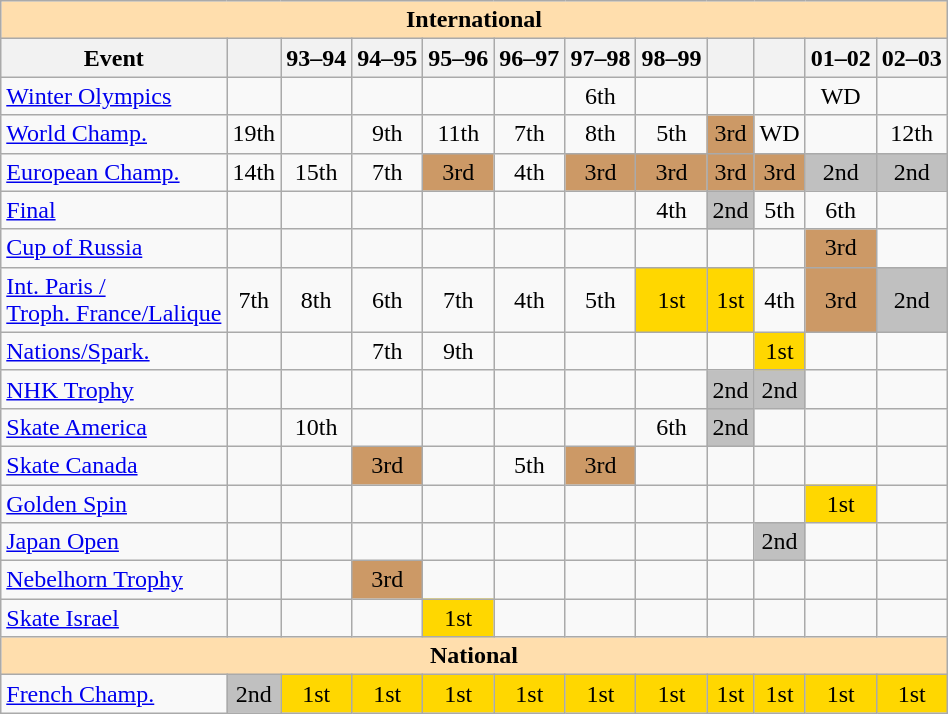<table class="wikitable" style="text-align:center">
<tr>
<th style="background-color: #ffdead; " colspan=12 align=center>International</th>
</tr>
<tr>
<th>Event</th>
<th></th>
<th>93–94</th>
<th>94–95</th>
<th>95–96</th>
<th>96–97</th>
<th>97–98</th>
<th>98–99</th>
<th></th>
<th></th>
<th>01–02</th>
<th>02–03</th>
</tr>
<tr>
<td align=left><a href='#'>Winter Olympics</a></td>
<td></td>
<td></td>
<td></td>
<td></td>
<td></td>
<td>6th</td>
<td></td>
<td></td>
<td></td>
<td>WD</td>
<td></td>
</tr>
<tr>
<td align=left><a href='#'>World Champ.</a></td>
<td>19th</td>
<td></td>
<td>9th</td>
<td>11th</td>
<td>7th</td>
<td>8th</td>
<td>5th</td>
<td bgcolor=cc9966>3rd</td>
<td>WD</td>
<td></td>
<td>12th</td>
</tr>
<tr>
<td align=left><a href='#'>European Champ.</a></td>
<td>14th</td>
<td>15th</td>
<td>7th</td>
<td bgcolor=cc9966>3rd</td>
<td>4th</td>
<td bgcolor=cc9966>3rd</td>
<td bgcolor=cc9966>3rd</td>
<td bgcolor=cc9966>3rd</td>
<td bgcolor=cc9966>3rd</td>
<td bgcolor=silver>2nd</td>
<td bgcolor=silver>2nd</td>
</tr>
<tr>
<td align=left> <a href='#'>Final</a></td>
<td></td>
<td></td>
<td></td>
<td></td>
<td></td>
<td></td>
<td>4th</td>
<td bgcolor=silver>2nd</td>
<td>5th</td>
<td>6th</td>
<td></td>
</tr>
<tr>
<td align=left> <a href='#'>Cup of Russia</a></td>
<td></td>
<td></td>
<td></td>
<td></td>
<td></td>
<td></td>
<td></td>
<td></td>
<td></td>
<td bgcolor=cc9966>3rd</td>
<td></td>
</tr>
<tr>
<td align=left> <a href='#'>Int. Paris / <br> Troph. France/Lalique</a></td>
<td>7th</td>
<td>8th</td>
<td>6th</td>
<td>7th</td>
<td>4th</td>
<td>5th</td>
<td bgcolor=gold>1st</td>
<td bgcolor=gold>1st</td>
<td>4th</td>
<td bgcolor=cc9966>3rd</td>
<td bgcolor=silver>2nd</td>
</tr>
<tr>
<td align=left> <a href='#'>Nations/Spark.</a></td>
<td></td>
<td></td>
<td>7th</td>
<td>9th</td>
<td></td>
<td></td>
<td></td>
<td></td>
<td bgcolor=gold>1st</td>
<td></td>
<td></td>
</tr>
<tr>
<td align=left> <a href='#'>NHK Trophy</a></td>
<td></td>
<td></td>
<td></td>
<td></td>
<td></td>
<td></td>
<td></td>
<td bgcolor=silver>2nd</td>
<td bgcolor=silver>2nd</td>
<td></td>
<td></td>
</tr>
<tr>
<td align=left> <a href='#'>Skate America</a></td>
<td></td>
<td>10th</td>
<td></td>
<td></td>
<td></td>
<td></td>
<td>6th</td>
<td bgcolor=silver>2nd</td>
<td></td>
<td></td>
<td></td>
</tr>
<tr>
<td align=left> <a href='#'>Skate Canada</a></td>
<td></td>
<td></td>
<td bgcolor=cc9966>3rd</td>
<td></td>
<td>5th</td>
<td bgcolor=cc9966>3rd</td>
<td></td>
<td></td>
<td></td>
<td></td>
<td></td>
</tr>
<tr>
<td align=left><a href='#'>Golden Spin</a></td>
<td></td>
<td></td>
<td></td>
<td></td>
<td></td>
<td></td>
<td></td>
<td></td>
<td></td>
<td bgcolor=gold>1st</td>
<td></td>
</tr>
<tr>
<td align=left><a href='#'>Japan Open</a></td>
<td></td>
<td></td>
<td></td>
<td></td>
<td></td>
<td></td>
<td></td>
<td></td>
<td bgcolor=silver>2nd</td>
<td></td>
<td></td>
</tr>
<tr>
<td align=left><a href='#'>Nebelhorn Trophy</a></td>
<td></td>
<td></td>
<td bgcolor=cc9966>3rd</td>
<td></td>
<td></td>
<td></td>
<td></td>
<td></td>
<td></td>
<td></td>
<td></td>
</tr>
<tr>
<td align=left><a href='#'>Skate Israel</a></td>
<td></td>
<td></td>
<td></td>
<td bgcolor=gold>1st</td>
<td></td>
<td></td>
<td></td>
<td></td>
<td></td>
<td></td>
<td></td>
</tr>
<tr>
<th style="background-color: #ffdead; " colspan=12 align=center>National</th>
</tr>
<tr>
<td align=left><a href='#'>French Champ.</a></td>
<td bgcolor=silver>2nd</td>
<td bgcolor=gold>1st</td>
<td bgcolor=gold>1st</td>
<td bgcolor=gold>1st</td>
<td bgcolor=gold>1st</td>
<td bgcolor=gold>1st</td>
<td bgcolor=gold>1st</td>
<td bgcolor=gold>1st</td>
<td bgcolor=gold>1st</td>
<td bgcolor=gold>1st</td>
<td bgcolor=gold>1st</td>
</tr>
</table>
